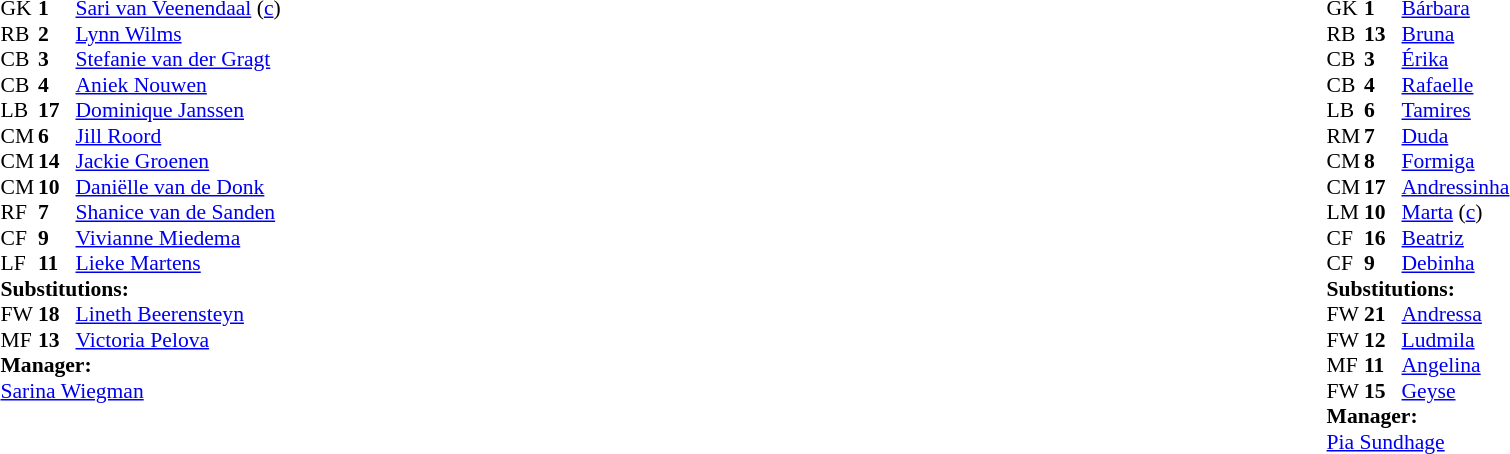<table width="100%">
<tr>
<td valign="top" width="40%"><br><table style="font-size:90%" cellspacing="0" cellpadding="0">
<tr>
<th width=25></th>
<th width=25></th>
</tr>
<tr>
<td>GK</td>
<td><strong>1</strong></td>
<td><a href='#'>Sari van Veenendaal</a> (<a href='#'>c</a>)</td>
</tr>
<tr>
<td>RB</td>
<td><strong>2</strong></td>
<td><a href='#'>Lynn Wilms</a></td>
</tr>
<tr>
<td>CB</td>
<td><strong>3</strong></td>
<td><a href='#'>Stefanie van der Gragt</a></td>
<td></td>
</tr>
<tr>
<td>CB</td>
<td><strong>4</strong></td>
<td><a href='#'>Aniek Nouwen</a></td>
</tr>
<tr>
<td>LB</td>
<td><strong>17</strong></td>
<td><a href='#'>Dominique Janssen</a></td>
</tr>
<tr>
<td>CM</td>
<td><strong>6</strong></td>
<td><a href='#'>Jill Roord</a></td>
<td></td>
</tr>
<tr>
<td>CM</td>
<td><strong>14</strong></td>
<td><a href='#'>Jackie Groenen</a></td>
</tr>
<tr>
<td>CM</td>
<td><strong>10</strong></td>
<td><a href='#'>Daniëlle van de Donk</a></td>
</tr>
<tr>
<td>RF</td>
<td><strong>7</strong></td>
<td><a href='#'>Shanice van de Sanden</a></td>
<td></td>
<td></td>
</tr>
<tr>
<td>CF</td>
<td><strong>9</strong></td>
<td><a href='#'>Vivianne Miedema</a></td>
<td></td>
<td></td>
</tr>
<tr>
<td>LF</td>
<td><strong>11</strong></td>
<td><a href='#'>Lieke Martens</a></td>
</tr>
<tr>
<td colspan=3><strong>Substitutions:</strong></td>
</tr>
<tr>
<td>FW</td>
<td><strong>18</strong></td>
<td><a href='#'>Lineth Beerensteyn</a></td>
<td></td>
<td></td>
</tr>
<tr>
<td>MF</td>
<td><strong>13</strong></td>
<td><a href='#'>Victoria Pelova</a></td>
<td></td>
<td></td>
</tr>
<tr>
<td colspan=3><strong>Manager:</strong></td>
</tr>
<tr>
<td colspan=3><a href='#'>Sarina Wiegman</a></td>
</tr>
</table>
</td>
<td valign="top"></td>
<td valign="top" width="50%"><br><table style="font-size:90%; margin:auto" cellspacing="0" cellpadding="0">
<tr>
<th width=25></th>
<th width=25></th>
</tr>
<tr>
<td>GK</td>
<td><strong>1</strong></td>
<td><a href='#'>Bárbara</a></td>
</tr>
<tr>
<td>RB</td>
<td><strong>13</strong></td>
<td><a href='#'>Bruna</a></td>
</tr>
<tr>
<td>CB</td>
<td><strong>3</strong></td>
<td><a href='#'>Érika</a></td>
</tr>
<tr>
<td>CB</td>
<td><strong>4</strong></td>
<td><a href='#'>Rafaelle</a></td>
</tr>
<tr>
<td>LB</td>
<td><strong>6</strong></td>
<td><a href='#'>Tamires</a></td>
</tr>
<tr>
<td>RM</td>
<td><strong>7</strong></td>
<td><a href='#'>Duda</a></td>
<td></td>
<td></td>
</tr>
<tr>
<td>CM</td>
<td><strong>8</strong></td>
<td><a href='#'>Formiga</a></td>
<td></td>
<td></td>
</tr>
<tr>
<td>CM</td>
<td><strong>17</strong></td>
<td><a href='#'>Andressinha</a></td>
</tr>
<tr>
<td>LM</td>
<td><strong>10</strong></td>
<td><a href='#'>Marta</a> (<a href='#'>c</a>)</td>
<td></td>
<td></td>
</tr>
<tr>
<td>CF</td>
<td><strong>16</strong></td>
<td><a href='#'>Beatriz</a></td>
<td></td>
<td></td>
</tr>
<tr>
<td>CF</td>
<td><strong>9</strong></td>
<td><a href='#'>Debinha</a></td>
</tr>
<tr>
<td colspan=3><strong>Substitutions:</strong></td>
</tr>
<tr>
<td>FW</td>
<td><strong>21</strong></td>
<td><a href='#'>Andressa</a></td>
<td></td>
<td></td>
</tr>
<tr>
<td>FW</td>
<td><strong>12</strong></td>
<td><a href='#'>Ludmila</a></td>
<td></td>
<td></td>
</tr>
<tr>
<td>MF</td>
<td><strong>11</strong></td>
<td><a href='#'>Angelina</a></td>
<td></td>
<td></td>
</tr>
<tr>
<td>FW</td>
<td><strong>15</strong></td>
<td><a href='#'>Geyse</a></td>
<td></td>
<td></td>
</tr>
<tr>
<td colspan=3><strong>Manager:</strong></td>
</tr>
<tr>
<td colspan=3> <a href='#'>Pia Sundhage</a></td>
</tr>
</table>
</td>
</tr>
</table>
